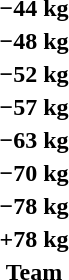<table>
<tr>
<th rowspan=2>−44 kg</th>
<td rowspan=2></td>
<td rowspan=2></td>
<td></td>
</tr>
<tr>
<td></td>
</tr>
<tr>
<th rowspan=2>−48 kg</th>
<td rowspan=2></td>
<td rowspan=2></td>
<td></td>
</tr>
<tr>
<td></td>
</tr>
<tr>
<th rowspan=2>−52 kg</th>
<td rowspan=2></td>
<td rowspan=2></td>
<td></td>
</tr>
<tr>
<td></td>
</tr>
<tr>
<th rowspan=2>−57 kg</th>
<td rowspan=2></td>
<td rowspan=2></td>
<td></td>
</tr>
<tr>
<td></td>
</tr>
<tr>
<th rowspan=2>−63 kg</th>
<td rowspan=2></td>
<td rowspan=2></td>
<td></td>
</tr>
<tr>
<td></td>
</tr>
<tr>
<th rowspan=2>−70 kg</th>
<td rowspan=2></td>
<td rowspan=2></td>
<td></td>
</tr>
<tr>
<td></td>
</tr>
<tr>
<th rowspan=2>−78 kg</th>
<td rowspan=2></td>
<td rowspan=2></td>
<td></td>
</tr>
<tr>
<td></td>
</tr>
<tr>
<th rowspan=2>+78 kg</th>
<td rowspan=2></td>
<td rowspan=2></td>
<td></td>
</tr>
<tr>
<td></td>
</tr>
<tr>
<th rowspan=2>Team</th>
<td rowspan=2></td>
<td rowspan=2></td>
<td></td>
</tr>
<tr>
<td></td>
</tr>
</table>
